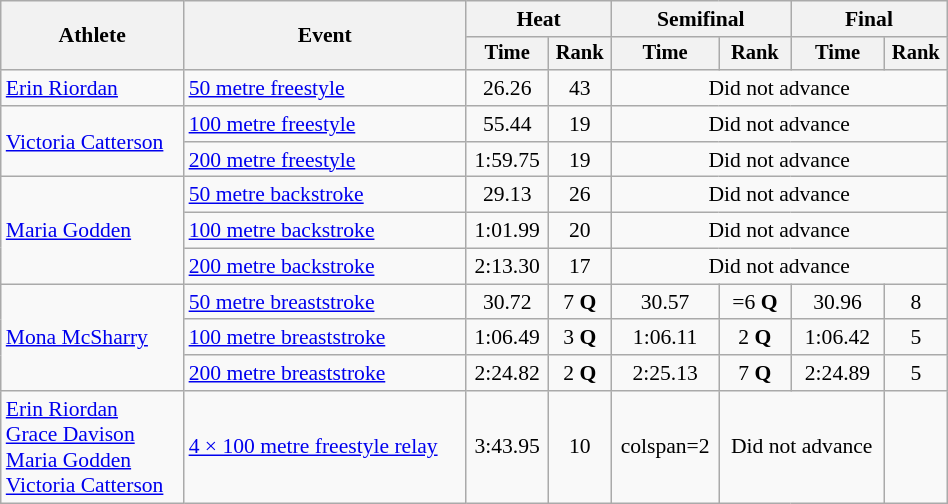<table class="wikitable" style="text-align:center; font-size:90%; width:50%;">
<tr>
<th rowspan="2">Athlete</th>
<th rowspan="2">Event</th>
<th colspan="2">Heat</th>
<th colspan="2">Semifinal</th>
<th colspan="2">Final</th>
</tr>
<tr style="font-size:95%">
<th>Time</th>
<th>Rank</th>
<th>Time</th>
<th>Rank</th>
<th>Time</th>
<th>Rank</th>
</tr>
<tr>
<td align=left><a href='#'>Erin Riordan</a></td>
<td align=left><a href='#'>50 metre freestyle</a></td>
<td>26.26</td>
<td>43</td>
<td colspan=4>Did not advance</td>
</tr>
<tr>
<td align=left rowspan=2><a href='#'>Victoria Catterson</a></td>
<td align=left><a href='#'>100 metre freestyle</a></td>
<td>55.44</td>
<td>19</td>
<td colspan=4>Did not advance</td>
</tr>
<tr>
<td align=left><a href='#'>200 metre freestyle</a></td>
<td>1:59.75</td>
<td>19</td>
<td colspan=4>Did not advance</td>
</tr>
<tr>
<td align=left rowspan=3><a href='#'>Maria Godden</a></td>
<td align=left><a href='#'>50 metre backstroke</a></td>
<td>29.13</td>
<td>26</td>
<td colspan=4>Did not advance</td>
</tr>
<tr>
<td align=left><a href='#'>100 metre backstroke</a></td>
<td>1:01.99</td>
<td>20</td>
<td colspan=4>Did not advance</td>
</tr>
<tr>
<td align=left><a href='#'>200 metre backstroke</a></td>
<td>2:13.30</td>
<td>17</td>
<td colspan=4>Did not advance</td>
</tr>
<tr>
<td align=left rowspan=3><a href='#'>Mona McSharry</a></td>
<td align=left><a href='#'>50 metre breaststroke</a></td>
<td>30.72</td>
<td>7 <strong>Q</strong></td>
<td>30.57</td>
<td>=6 <strong>Q</strong></td>
<td>30.96</td>
<td>8</td>
</tr>
<tr>
<td align=left><a href='#'>100 metre breaststroke</a></td>
<td>1:06.49</td>
<td>3 <strong>Q</strong></td>
<td>1:06.11</td>
<td>2  <strong>Q</strong></td>
<td>1:06.42</td>
<td>5</td>
</tr>
<tr>
<td align=left><a href='#'>200 metre breaststroke</a></td>
<td>2:24.82</td>
<td>2 <strong>Q</strong></td>
<td>2:25.13</td>
<td>7 <strong>Q</strong></td>
<td>2:24.89</td>
<td>5</td>
</tr>
<tr>
<td align=left><a href='#'>Erin Riordan</a><br><a href='#'>Grace Davison</a><br><a href='#'>Maria Godden</a><br><a href='#'>Victoria Catterson</a></td>
<td align=left><a href='#'>4 × 100 metre freestyle relay</a></td>
<td>3:43.95</td>
<td>10</td>
<td>colspan=2 </td>
<td colspan=2>Did not advance</td>
</tr>
</table>
